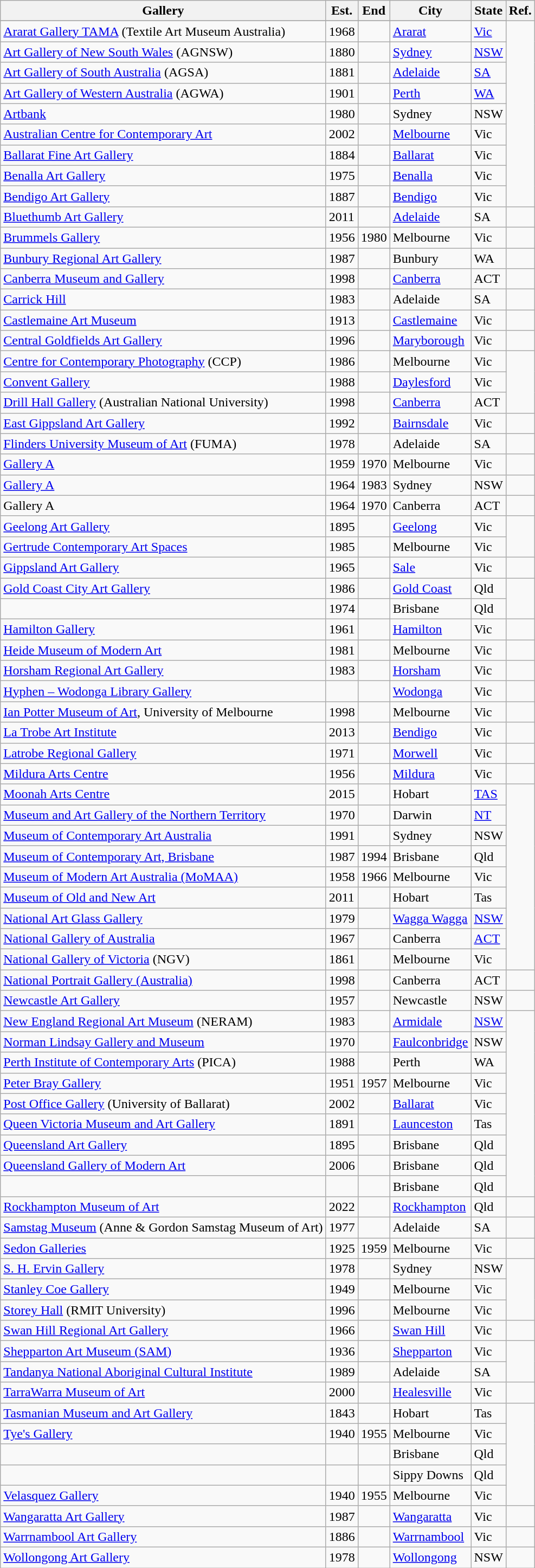<table class="wikitable sortable">
<tr>
<th>Gallery</th>
<th>Est.</th>
<th>End</th>
<th>City</th>
<th>State</th>
<th>Ref.</th>
</tr>
<tr>
</tr>
<tr>
<td><a href='#'>Ararat Gallery TAMA</a> (Textile Art Museum Australia)</td>
<td>1968</td>
<td></td>
<td><a href='#'>Ararat</a></td>
<td><a href='#'>Vic</a></td>
</tr>
<tr>
<td><a href='#'>Art Gallery of New South Wales</a> (AGNSW)</td>
<td>1880</td>
<td></td>
<td><a href='#'>Sydney</a></td>
<td><a href='#'>NSW</a></td>
</tr>
<tr>
<td><a href='#'>Art Gallery of South Australia</a> (AGSA)</td>
<td>1881</td>
<td></td>
<td><a href='#'>Adelaide</a></td>
<td><a href='#'>SA</a></td>
</tr>
<tr>
<td><a href='#'>Art Gallery of Western Australia</a> (AGWA)</td>
<td>1901</td>
<td></td>
<td><a href='#'>Perth</a></td>
<td><a href='#'>WA</a></td>
</tr>
<tr>
<td><a href='#'>Artbank</a></td>
<td>1980</td>
<td></td>
<td>Sydney</td>
<td>NSW</td>
</tr>
<tr>
<td><a href='#'>Australian Centre for Contemporary Art</a></td>
<td>2002</td>
<td></td>
<td><a href='#'>Melbourne</a></td>
<td>Vic</td>
</tr>
<tr>
<td><a href='#'>Ballarat Fine Art Gallery</a></td>
<td>1884</td>
<td></td>
<td><a href='#'>Ballarat</a></td>
<td>Vic</td>
</tr>
<tr>
<td><a href='#'>Benalla Art Gallery</a></td>
<td>1975</td>
<td></td>
<td><a href='#'>Benalla</a></td>
<td>Vic</td>
</tr>
<tr>
<td><a href='#'>Bendigo Art Gallery</a></td>
<td>1887</td>
<td></td>
<td><a href='#'>Bendigo</a></td>
<td>Vic</td>
</tr>
<tr>
<td><a href='#'>Bluethumb Art Gallery</a></td>
<td>2011</td>
<td></td>
<td><a href='#'>Adelaide</a></td>
<td>SA</td>
<td></td>
</tr>
<tr>
<td><a href='#'>Brummels Gallery</a></td>
<td>1956</td>
<td>1980</td>
<td>Melbourne</td>
<td>Vic</td>
<td></td>
</tr>
<tr>
<td><a href='#'>Bunbury Regional Art Gallery</a></td>
<td>1987</td>
<td></td>
<td>Bunbury</td>
<td>WA</td>
<td></td>
</tr>
<tr>
<td><a href='#'>Canberra Museum and Gallery</a></td>
<td>1998</td>
<td></td>
<td><a href='#'>Canberra</a></td>
<td>ACT</td>
</tr>
<tr>
<td><a href='#'>Carrick Hill</a></td>
<td>1983</td>
<td></td>
<td>Adelaide</td>
<td>SA</td>
<td></td>
</tr>
<tr>
<td><a href='#'>Castlemaine Art Museum</a></td>
<td>1913</td>
<td></td>
<td><a href='#'>Castlemaine</a></td>
<td>Vic</td>
<td></td>
</tr>
<tr>
<td><a href='#'>Central Goldfields Art Gallery</a></td>
<td>1996</td>
<td></td>
<td><a href='#'>Maryborough</a></td>
<td>Vic</td>
<td></td>
</tr>
<tr>
<td><a href='#'>Centre for Contemporary Photography</a> (CCP)</td>
<td>1986</td>
<td></td>
<td>Melbourne</td>
<td>Vic</td>
</tr>
<tr>
<td><a href='#'>Convent Gallery</a></td>
<td>1988</td>
<td></td>
<td><a href='#'>Daylesford</a></td>
<td>Vic</td>
</tr>
<tr>
<td><a href='#'>Drill Hall Gallery</a> (Australian National University)</td>
<td>1998</td>
<td></td>
<td><a href='#'>Canberra</a></td>
<td>ACT</td>
</tr>
<tr>
<td><a href='#'>East Gippsland Art Gallery</a></td>
<td>1992</td>
<td></td>
<td><a href='#'>Bairnsdale</a></td>
<td>Vic</td>
<td></td>
</tr>
<tr>
<td><a href='#'>Flinders University Museum of Art</a> (FUMA)</td>
<td>1978</td>
<td></td>
<td>Adelaide</td>
<td>SA</td>
</tr>
<tr>
<td><a href='#'>Gallery A</a></td>
<td>1959</td>
<td>1970</td>
<td>Melbourne</td>
<td>Vic</td>
<td></td>
</tr>
<tr>
<td><a href='#'>Gallery A</a></td>
<td>1964</td>
<td>1983</td>
<td>Sydney</td>
<td>NSW</td>
<td></td>
</tr>
<tr>
<td>Gallery A</td>
<td>1964</td>
<td>1970</td>
<td>Canberra</td>
<td>ACT</td>
<td></td>
</tr>
<tr>
<td><a href='#'>Geelong Art Gallery</a></td>
<td>1895</td>
<td></td>
<td><a href='#'>Geelong</a></td>
<td>Vic</td>
</tr>
<tr>
<td><a href='#'>Gertrude Contemporary Art Spaces</a></td>
<td>1985</td>
<td></td>
<td>Melbourne</td>
<td>Vic</td>
</tr>
<tr>
<td><a href='#'>Gippsland Art Gallery</a></td>
<td>1965</td>
<td></td>
<td><a href='#'>Sale</a></td>
<td>Vic</td>
<td></td>
</tr>
<tr>
<td><a href='#'>Gold Coast City Art Gallery</a></td>
<td>1986</td>
<td></td>
<td><a href='#'>Gold Coast</a></td>
<td>Qld</td>
</tr>
<tr>
<td></td>
<td>1974</td>
<td></td>
<td>Brisbane</td>
<td>Qld</td>
</tr>
<tr>
<td><a href='#'>Hamilton Gallery</a></td>
<td>1961</td>
<td></td>
<td><a href='#'>Hamilton</a></td>
<td>Vic</td>
<td></td>
</tr>
<tr>
<td><a href='#'>Heide Museum of Modern Art</a></td>
<td>1981</td>
<td></td>
<td>Melbourne</td>
<td>Vic</td>
</tr>
<tr>
<td><a href='#'>Horsham Regional Art Gallery</a></td>
<td>1983</td>
<td></td>
<td><a href='#'>Horsham</a></td>
<td>Vic</td>
<td></td>
</tr>
<tr>
<td><a href='#'>Hyphen – Wodonga Library Gallery</a></td>
<td></td>
<td></td>
<td><a href='#'>Wodonga</a></td>
<td>Vic</td>
<td></td>
</tr>
<tr>
<td><a href='#'>Ian Potter Museum of Art</a>, University of Melbourne</td>
<td>1998</td>
<td></td>
<td>Melbourne</td>
<td>Vic</td>
</tr>
<tr>
<td><a href='#'>La Trobe Art Institute</a></td>
<td>2013</td>
<td></td>
<td><a href='#'>Bendigo</a></td>
<td>Vic</td>
<td></td>
</tr>
<tr>
<td><a href='#'>Latrobe Regional Gallery</a></td>
<td>1971</td>
<td></td>
<td><a href='#'>Morwell</a></td>
<td>Vic</td>
<td></td>
</tr>
<tr>
<td><a href='#'>Mildura Arts Centre</a></td>
<td>1956</td>
<td></td>
<td><a href='#'>Mildura</a></td>
<td>Vic</td>
<td></td>
</tr>
<tr>
<td><a href='#'>Moonah Arts Centre</a></td>
<td>2015</td>
<td></td>
<td>Hobart</td>
<td><a href='#'>TAS</a></td>
</tr>
<tr>
<td><a href='#'>Museum and Art Gallery of the Northern Territory</a></td>
<td>1970</td>
<td></td>
<td>Darwin</td>
<td><a href='#'>NT</a></td>
</tr>
<tr>
<td><a href='#'>Museum of Contemporary Art Australia</a></td>
<td>1991</td>
<td></td>
<td>Sydney</td>
<td>NSW</td>
</tr>
<tr>
<td><a href='#'>Museum of Contemporary Art, Brisbane</a></td>
<td>1987</td>
<td>1994</td>
<td>Brisbane</td>
<td>Qld</td>
</tr>
<tr>
<td><a href='#'>Museum of Modern Art Australia (MoMAA)</a></td>
<td>1958</td>
<td>1966</td>
<td>Melbourne</td>
<td>Vic</td>
</tr>
<tr>
<td><a href='#'>Museum of Old and New Art</a></td>
<td>2011</td>
<td></td>
<td>Hobart</td>
<td>Tas</td>
</tr>
<tr>
<td><a href='#'>National Art Glass Gallery</a></td>
<td>1979</td>
<td></td>
<td><a href='#'>Wagga Wagga</a></td>
<td><a href='#'>NSW</a></td>
</tr>
<tr>
<td><a href='#'>National Gallery of Australia</a></td>
<td>1967</td>
<td></td>
<td>Canberra</td>
<td><a href='#'>ACT</a></td>
</tr>
<tr>
<td><a href='#'>National Gallery of Victoria</a> (NGV)</td>
<td>1861</td>
<td></td>
<td>Melbourne</td>
<td>Vic</td>
</tr>
<tr>
<td><a href='#'>National Portrait Gallery (Australia)</a></td>
<td>1998</td>
<td></td>
<td>Canberra</td>
<td>ACT</td>
<td></td>
</tr>
<tr>
<td><a href='#'>Newcastle Art Gallery</a></td>
<td>1957</td>
<td></td>
<td>Newcastle</td>
<td>NSW</td>
<td></td>
</tr>
<tr>
<td><a href='#'>New England Regional Art Museum</a> (NERAM)</td>
<td>1983</td>
<td></td>
<td><a href='#'>Armidale</a></td>
<td><a href='#'>NSW</a></td>
</tr>
<tr>
<td><a href='#'>Norman Lindsay Gallery and Museum</a></td>
<td>1970</td>
<td></td>
<td><a href='#'>Faulconbridge</a></td>
<td>NSW</td>
</tr>
<tr>
<td><a href='#'>Perth Institute of Contemporary Arts</a> (PICA)</td>
<td>1988</td>
<td></td>
<td>Perth</td>
<td>WA</td>
</tr>
<tr>
<td><a href='#'>Peter Bray Gallery</a></td>
<td>1951</td>
<td>1957</td>
<td>Melbourne</td>
<td>Vic</td>
</tr>
<tr>
<td><a href='#'>Post Office Gallery</a> (University of Ballarat)</td>
<td>2002</td>
<td></td>
<td><a href='#'>Ballarat</a></td>
<td>Vic</td>
</tr>
<tr>
<td><a href='#'>Queen Victoria Museum and Art Gallery</a></td>
<td>1891</td>
<td></td>
<td><a href='#'>Launceston</a></td>
<td>Tas</td>
</tr>
<tr>
<td><a href='#'>Queensland Art Gallery</a></td>
<td>1895</td>
<td></td>
<td>Brisbane</td>
<td>Qld</td>
</tr>
<tr>
<td><a href='#'>Queensland Gallery of Modern Art</a></td>
<td>2006</td>
<td></td>
<td>Brisbane</td>
<td>Qld</td>
</tr>
<tr>
<td></td>
<td></td>
<td></td>
<td>Brisbane</td>
<td>Qld</td>
</tr>
<tr>
<td><a href='#'>Rockhampton Museum of Art</a></td>
<td>2022</td>
<td></td>
<td><a href='#'>Rockhampton</a></td>
<td>Qld</td>
<td></td>
</tr>
<tr>
<td><a href='#'>Samstag Museum</a> (Anne & Gordon Samstag Museum of Art)</td>
<td>1977</td>
<td></td>
<td>Adelaide</td>
<td>SA</td>
<td></td>
</tr>
<tr>
<td><a href='#'>Sedon Galleries</a></td>
<td>1925</td>
<td>1959</td>
<td>Melbourne</td>
<td>Vic</td>
<td></td>
</tr>
<tr>
<td><a href='#'>S. H. Ervin Gallery</a></td>
<td>1978</td>
<td></td>
<td>Sydney</td>
<td>NSW</td>
</tr>
<tr>
<td><a href='#'>Stanley Coe Gallery</a></td>
<td>1949</td>
<td></td>
<td>Melbourne</td>
<td>Vic</td>
</tr>
<tr>
<td><a href='#'>Storey Hall</a> (RMIT University)</td>
<td>1996</td>
<td></td>
<td>Melbourne</td>
<td>Vic</td>
</tr>
<tr>
<td><a href='#'>Swan Hill Regional Art Gallery</a></td>
<td>1966</td>
<td></td>
<td><a href='#'>Swan Hill</a></td>
<td>Vic</td>
<td></td>
</tr>
<tr>
<td><a href='#'>Shepparton Art Museum (SAM)</a></td>
<td>1936</td>
<td></td>
<td><a href='#'>Shepparton</a></td>
<td>Vic</td>
</tr>
<tr>
<td><a href='#'>Tandanya National Aboriginal Cultural Institute</a></td>
<td>1989</td>
<td></td>
<td>Adelaide</td>
<td>SA</td>
</tr>
<tr>
<td><a href='#'>TarraWarra Museum of Art</a></td>
<td>2000</td>
<td></td>
<td><a href='#'>Healesville</a></td>
<td>Vic</td>
<td></td>
</tr>
<tr>
<td><a href='#'>Tasmanian Museum and Art Gallery</a></td>
<td>1843</td>
<td></td>
<td>Hobart</td>
<td>Tas</td>
</tr>
<tr>
<td><a href='#'>Tye's Gallery</a></td>
<td>1940</td>
<td>1955</td>
<td>Melbourne</td>
<td>Vic</td>
</tr>
<tr>
<td></td>
<td></td>
<td></td>
<td>Brisbane</td>
<td>Qld</td>
</tr>
<tr>
<td></td>
<td></td>
<td></td>
<td>Sippy Downs</td>
<td>Qld</td>
</tr>
<tr>
<td><a href='#'>Velasquez Gallery</a></td>
<td>1940</td>
<td>1955</td>
<td>Melbourne</td>
<td>Vic</td>
</tr>
<tr>
<td><a href='#'>Wangaratta Art Gallery</a></td>
<td>1987</td>
<td></td>
<td><a href='#'>Wangaratta</a></td>
<td>Vic</td>
<td></td>
</tr>
<tr>
<td><a href='#'>Warrnambool Art Gallery</a></td>
<td>1886</td>
<td></td>
<td><a href='#'>Warrnambool</a></td>
<td>Vic</td>
<td></td>
</tr>
<tr>
<td><a href='#'>Wollongong Art Gallery</a></td>
<td>1978</td>
<td></td>
<td><a href='#'>Wollongong</a></td>
<td>NSW</td>
<td></td>
</tr>
</table>
